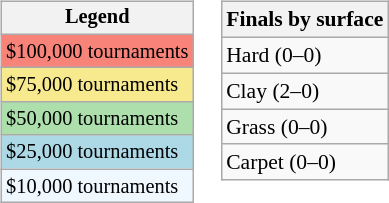<table>
<tr valign=top>
<td><br><table class=wikitable style="font-size:85%">
<tr>
<th>Legend</th>
</tr>
<tr style="background:#f88379;">
<td>$100,000 tournaments</td>
</tr>
<tr style="background:#f7e98e;">
<td>$75,000 tournaments</td>
</tr>
<tr style="background:#addfad;">
<td>$50,000 tournaments</td>
</tr>
<tr style="background:lightblue;">
<td>$25,000 tournaments</td>
</tr>
<tr style="background:#f0f8ff;">
<td>$10,000 tournaments</td>
</tr>
</table>
</td>
<td><br><table class=wikitable style="font-size:90%">
<tr>
<th>Finals by surface</th>
</tr>
<tr>
<td>Hard (0–0)</td>
</tr>
<tr>
<td>Clay (2–0)</td>
</tr>
<tr>
<td>Grass (0–0)</td>
</tr>
<tr>
<td>Carpet (0–0)</td>
</tr>
</table>
</td>
</tr>
</table>
